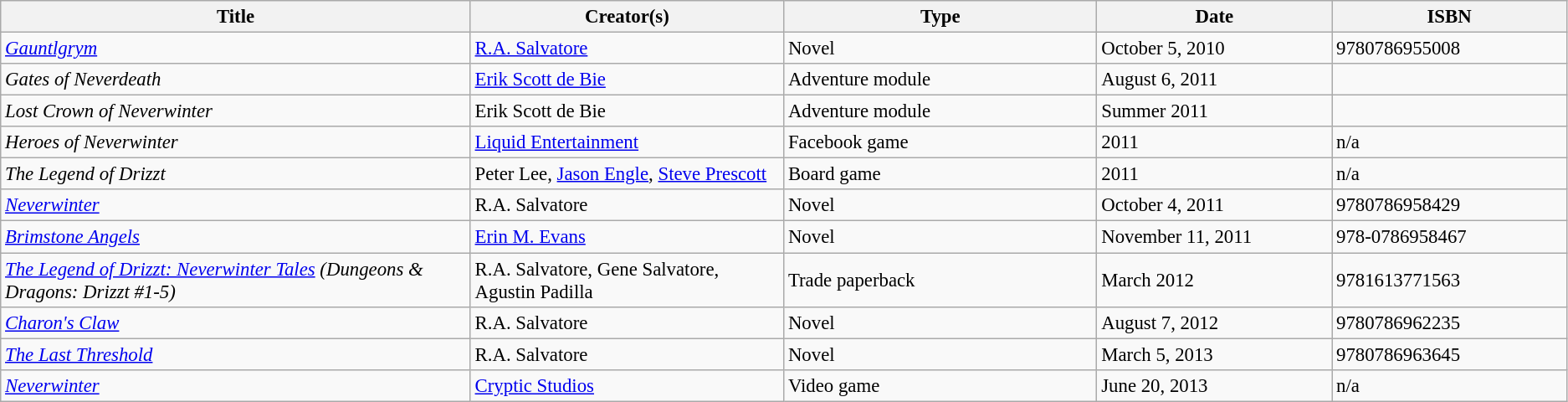<table class="wikitable sortable" style="margins:auto; width=95%; font-size: 95%;">
<tr>
<th width="30%">Title</th>
<th width="20%">Creator(s)</th>
<th width="20%">Type</th>
<th width="15%">Date</th>
<th width="15%">ISBN</th>
</tr>
<tr>
<td><em><a href='#'>Gauntlgrym</a></em></td>
<td><a href='#'>R.A. Salvatore</a></td>
<td>Novel</td>
<td>October 5, 2010</td>
<td>9780786955008</td>
</tr>
<tr>
<td><em>Gates of Neverdeath</em></td>
<td><a href='#'>Erik Scott de Bie</a></td>
<td>Adventure module</td>
<td>August 6, 2011</td>
<td></td>
</tr>
<tr>
<td><em>Lost Crown of Neverwinter</em></td>
<td>Erik Scott de Bie</td>
<td>Adventure module</td>
<td>Summer 2011</td>
<td></td>
</tr>
<tr>
<td><em>Heroes of Neverwinter</em></td>
<td><a href='#'>Liquid Entertainment</a></td>
<td>Facebook game</td>
<td>2011</td>
<td>n/a</td>
</tr>
<tr>
<td><em>The Legend of Drizzt</em></td>
<td>Peter Lee, <a href='#'>Jason Engle</a>, <a href='#'>Steve Prescott</a></td>
<td>Board game</td>
<td>2011</td>
<td>n/a</td>
</tr>
<tr>
<td><em><a href='#'>Neverwinter</a></em></td>
<td>R.A. Salvatore</td>
<td>Novel</td>
<td>October 4, 2011</td>
<td>9780786958429</td>
</tr>
<tr>
<td><em><a href='#'>Brimstone Angels</a></em></td>
<td><a href='#'>Erin M. Evans</a></td>
<td>Novel</td>
<td>November 11, 2011</td>
<td>978-0786958467</td>
</tr>
<tr>
<td><em><a href='#'>The Legend of Drizzt: Neverwinter Tales</a> (Dungeons & Dragons: Drizzt #1-5)</em></td>
<td>R.A. Salvatore, Gene Salvatore, Agustin Padilla</td>
<td>Trade paperback</td>
<td>March 2012</td>
<td>9781613771563</td>
</tr>
<tr>
<td><em><a href='#'>Charon's Claw</a></em></td>
<td>R.A. Salvatore</td>
<td>Novel</td>
<td>August 7, 2012</td>
<td>9780786962235</td>
</tr>
<tr>
<td><em><a href='#'>The Last Threshold</a></em></td>
<td>R.A. Salvatore</td>
<td>Novel</td>
<td>March 5, 2013</td>
<td>9780786963645</td>
</tr>
<tr>
<td><em><a href='#'>Neverwinter</a></em></td>
<td><a href='#'>Cryptic Studios</a></td>
<td>Video game</td>
<td>June 20, 2013</td>
<td>n/a</td>
</tr>
</table>
